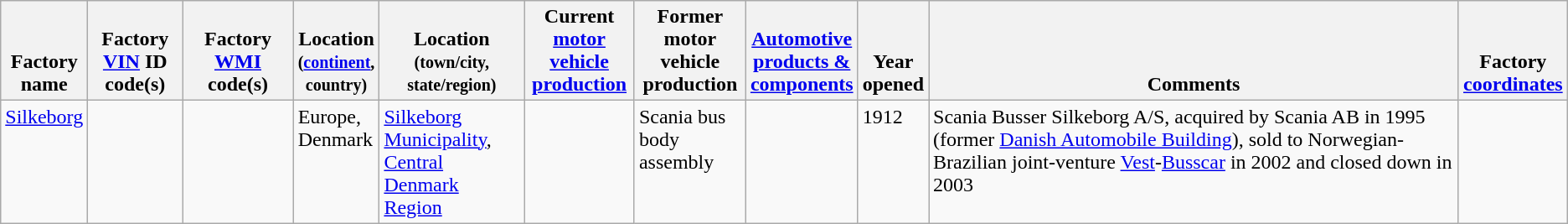<table class="wikitable sortable" border="1" ">
<tr valign="bottom">
<th>Factory<br>name</th>
<th>Factory<br><a href='#'>VIN</a> ID code(s)</th>
<th>Factory <a href='#'>WMI</a> code(s)</th>
<th>Location<br><small>(<a href='#'>continent</a>,<br>country)</small></th>
<th class="unsortable">Location<br><small>(town/city,<br>state/region)</small></th>
<th class="unsortable">Current<br><a href='#'>motor vehicle</a><br><a href='#'>production</a></th>
<th class="unsortable">Former<br>motor vehicle<br>production</th>
<th class="unsortable"><a href='#'>Automotive</a><br><a href='#'>products &<br>components</a></th>
<th>Year<br>opened</th>
<th class="unsortable">Comments</th>
<th>Factory<br><a href='#'>coordinates</a></th>
</tr>
<tr valign="top">
<td><a href='#'>Silkeborg</a><br></td>
<td></td>
<td></td>
<td>Europe,<br>Denmark</td>
<td><a href='#'>Silkeborg Municipality</a>,<br><a href='#'>Central Denmark Region</a></td>
<td></td>
<td>Scania bus<br>body assembly</td>
<td></td>
<td>1912</td>
<td>Scania Busser Silkeborg A/S, acquired by Scania AB in 1995 (former <a href='#'>Danish Automobile Building</a>), sold to Norwegian-Brazilian joint-venture <a href='#'>Vest</a>-<a href='#'>Busscar</a> in 2002 and closed down in 2003</td>
<td></td>
</tr>
</table>
